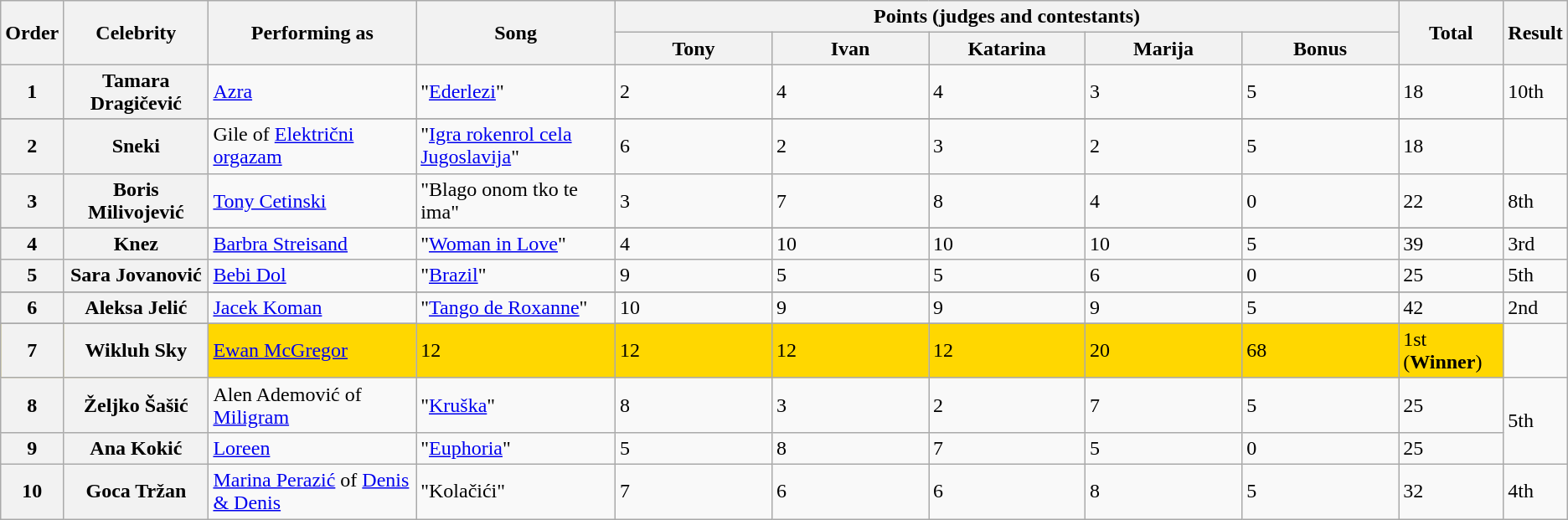<table class=wikitable>
<tr>
<th rowspan="2">Order</th>
<th rowspan="2">Celebrity</th>
<th rowspan="2">Performing as</th>
<th rowspan="2">Song</th>
<th colspan="5" style="width:50%;">Points (judges and contestants)</th>
<th rowspan="2">Total</th>
<th rowspan="2">Result</th>
</tr>
<tr>
<th style="width:10%;">Tony</th>
<th style="width:10%;">Ivan</th>
<th style="width:10%;">Katarina</th>
<th style="width:10%;">Marija</th>
<th style="width:10%;">Bonus</th>
</tr>
<tr>
<th scope="row">1</th>
<th scope="row">Tamara Dragičević</th>
<td><a href='#'>Azra</a> </td>
<td>"<a href='#'>Ederlezi</a>"</td>
<td>2</td>
<td>4</td>
<td>4</td>
<td>3</td>
<td>5</td>
<td>18</td>
<td rowspan="2">10th</td>
</tr>
<tr>
</tr>
<tr>
<th scope="row">2</th>
<th scope="row">Sneki</th>
<td>Gile of <a href='#'>Električni orgazam</a></td>
<td>"<a href='#'>Igra rokenrol cela Jugoslavija</a>"</td>
<td>6</td>
<td>2</td>
<td>3</td>
<td>2</td>
<td>5</td>
<td>18</td>
</tr>
<tr>
<th scope="row">3</th>
<th scope="row">Boris Milivojević</th>
<td><a href='#'>Tony Cetinski</a></td>
<td>"Blago onom tko te ima"</td>
<td>3</td>
<td>7</td>
<td>8</td>
<td>4</td>
<td>0</td>
<td>22</td>
<td>8th</td>
</tr>
<tr>
</tr>
<tr -bgcolor="tan">
<th scope="row">4</th>
<th scope="row">Knez</th>
<td><a href='#'>Barbra Streisand</a></td>
<td>"<a href='#'>Woman in Love</a>"</td>
<td>4</td>
<td>10</td>
<td>10</td>
<td>10</td>
<td>5</td>
<td>39</td>
<td>3rd</td>
</tr>
<tr>
<th scope="row">5</th>
<th scope="row">Sara Jovanović</th>
<td><a href='#'>Bebi Dol</a></td>
<td>"<a href='#'>Brazil</a>"</td>
<td>9</td>
<td>5</td>
<td>5</td>
<td>6</td>
<td>0</td>
<td>25</td>
<td>5th</td>
</tr>
<tr>
</tr>
<tr -bgcolor="silver">
<th scope="row">6</th>
<th scope="row">Aleksa Jelić</th>
<td><a href='#'>Jacek Koman</a></td>
<td rowspan="2">"<a href='#'>Tango de Roxanne</a>" </td>
<td>10</td>
<td>9</td>
<td>9</td>
<td>9</td>
<td>5</td>
<td>42</td>
<td>2nd</td>
</tr>
<tr>
</tr>
<tr bgcolor="gold">
<th scope="row">7</th>
<th scope="row">Wikluh Sky</th>
<td><a href='#'>Ewan McGregor</a></td>
<td>12</td>
<td>12</td>
<td>12</td>
<td>12</td>
<td>20</td>
<td>68</td>
<td>1st (<strong>Winner</strong>)</td>
</tr>
<tr>
<th scope="row">8</th>
<th scope="row">Željko Šašić</th>
<td>Alen Ademović of <a href='#'>Miligram</a></td>
<td>"<a href='#'>Kruška</a>"</td>
<td>8</td>
<td>3</td>
<td>2</td>
<td>7</td>
<td>5</td>
<td>25</td>
<td rowspan="2">5th</td>
</tr>
<tr>
<th scope="row">9</th>
<th scope="row">Ana Kokić</th>
<td><a href='#'>Loreen</a></td>
<td>"<a href='#'>Euphoria</a>"</td>
<td>5</td>
<td>8</td>
<td>7</td>
<td>5</td>
<td>0</td>
<td>25</td>
</tr>
<tr>
<th scope="row">10</th>
<th scope="row">Goca Tržan</th>
<td><a href='#'>Marina Perazić</a> of <a href='#'>Denis & Denis</a></td>
<td>"Kolačići"</td>
<td>7</td>
<td>6</td>
<td>6</td>
<td>8</td>
<td>5</td>
<td>32</td>
<td>4th</td>
</tr>
</table>
